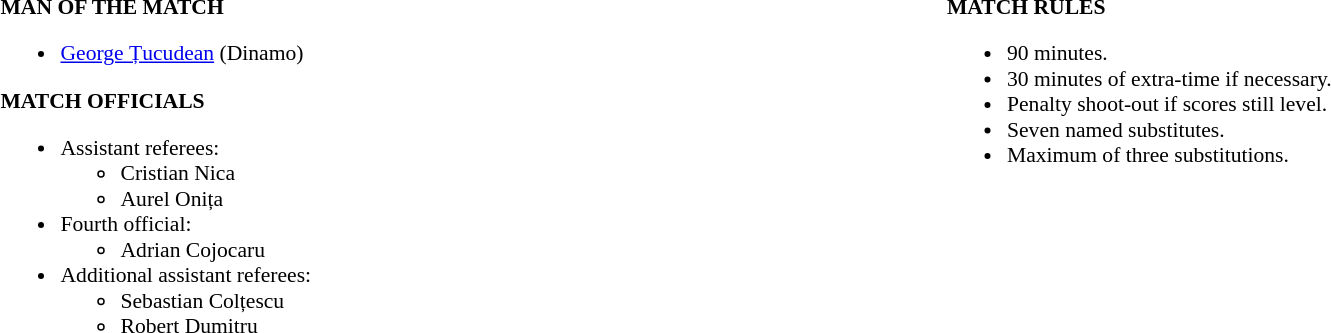<table width=100% style="font-size: 90%">
<tr>
<td width=50% valign=top><br><strong>MAN OF THE MATCH</strong><ul><li> <a href='#'>George Țucudean</a> (Dinamo)</li></ul><strong>MATCH OFFICIALS</strong><ul><li>Assistant referees:<ul><li>Cristian Nica</li><li>Aurel Onița</li></ul></li><li>Fourth official:<ul><li>Adrian Cojocaru</li></ul></li><li>Additional assistant referees:<ul><li>Sebastian Colțescu</li><li>Robert Dumitru</li></ul></li></ul></td>
<td width=50% valign=top><br><strong>MATCH RULES</strong><ul><li>90 minutes.</li><li>30 minutes of extra-time if necessary.</li><li>Penalty shoot-out if scores still level.</li><li>Seven named substitutes.</li><li>Maximum of three substitutions.</li></ul></td>
</tr>
</table>
